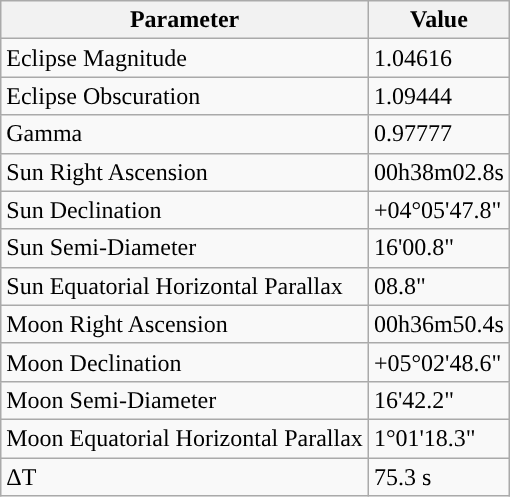<table class="wikitable">
<tr>
<th>Parameter</th>
<th>Value</th>
</tr>
<tr>
<td>Eclipse Magnitude</td>
<td>1.04616</td>
</tr>
<tr>
<td>Eclipse Obscuration</td>
<td>1.09444</td>
</tr>
<tr>
<td>Gamma</td>
<td>0.97777</td>
</tr>
<tr>
<td>Sun Right Ascension</td>
<td>00h38m02.8s</td>
</tr>
<tr>
<td>Sun Declination</td>
<td>+04°05'47.8"</td>
</tr>
<tr>
<td>Sun Semi-Diameter</td>
<td>16'00.8"</td>
</tr>
<tr>
<td>Sun Equatorial Horizontal Parallax</td>
<td>08.8"</td>
</tr>
<tr>
<td>Moon Right Ascension</td>
<td>00h36m50.4s</td>
</tr>
<tr>
<td>Moon Declination</td>
<td>+05°02'48.6"</td>
</tr>
<tr>
<td>Moon Semi-Diameter</td>
<td>16'42.2"</td>
</tr>
<tr>
<td>Moon Equatorial Horizontal Parallax</td>
<td>1°01'18.3"</td>
</tr>
<tr>
<td>ΔT</td>
<td>75.3 s</td>
</tr>
</table>
